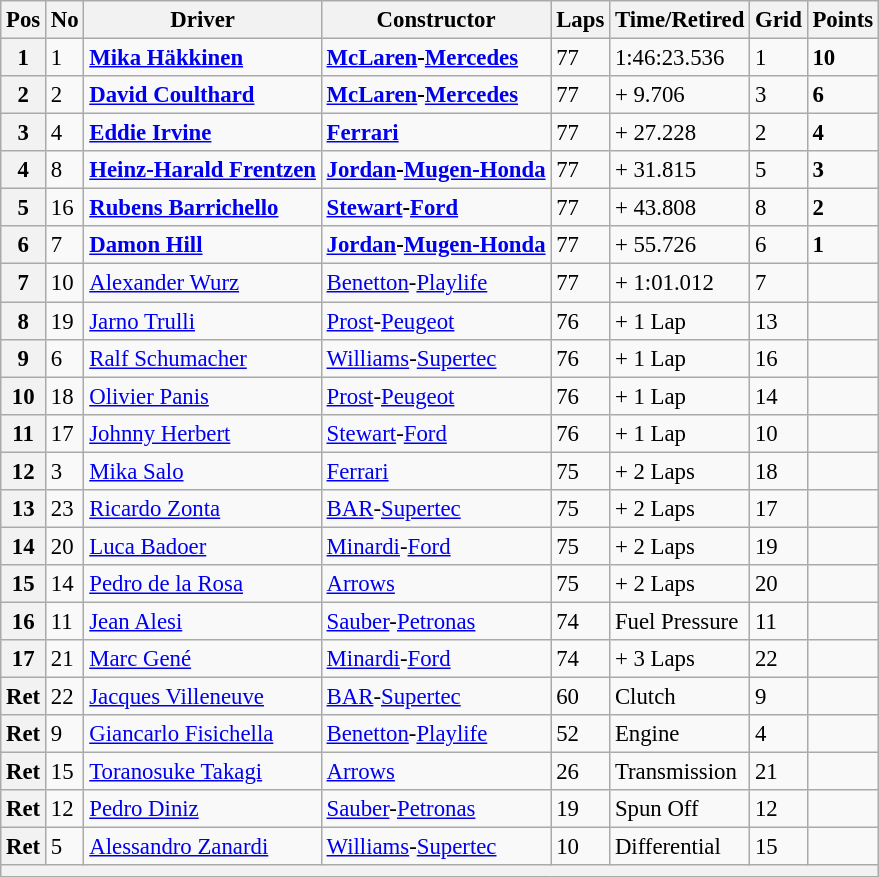<table class="wikitable" style="font-size: 95%;">
<tr>
<th>Pos</th>
<th>No</th>
<th>Driver</th>
<th>Constructor</th>
<th>Laps</th>
<th>Time/Retired</th>
<th>Grid</th>
<th>Points</th>
</tr>
<tr>
<th>1</th>
<td>1</td>
<td> <strong><a href='#'>Mika Häkkinen</a></strong></td>
<td><strong><a href='#'>McLaren</a>-<a href='#'>Mercedes</a></strong></td>
<td>77</td>
<td>1:46:23.536</td>
<td>1</td>
<td><strong>10</strong></td>
</tr>
<tr>
<th>2</th>
<td>2</td>
<td> <strong><a href='#'>David Coulthard</a></strong></td>
<td><strong><a href='#'>McLaren</a>-<a href='#'>Mercedes</a></strong></td>
<td>77</td>
<td>+ 9.706</td>
<td>3</td>
<td><strong>6</strong></td>
</tr>
<tr>
<th>3</th>
<td>4</td>
<td> <strong><a href='#'>Eddie Irvine</a></strong></td>
<td><strong><a href='#'>Ferrari</a></strong></td>
<td>77</td>
<td>+ 27.228</td>
<td>2</td>
<td><strong>4</strong></td>
</tr>
<tr>
<th>4</th>
<td>8</td>
<td> <strong><a href='#'>Heinz-Harald Frentzen</a></strong></td>
<td><strong><a href='#'>Jordan</a>-<a href='#'>Mugen-Honda</a></strong></td>
<td>77</td>
<td>+ 31.815</td>
<td>5</td>
<td><strong>3</strong></td>
</tr>
<tr>
<th>5</th>
<td>16</td>
<td> <strong><a href='#'>Rubens Barrichello</a></strong></td>
<td><strong><a href='#'>Stewart</a>-<a href='#'>Ford</a></strong></td>
<td>77</td>
<td>+ 43.808</td>
<td>8</td>
<td><strong>2</strong></td>
</tr>
<tr>
<th>6</th>
<td>7</td>
<td> <strong><a href='#'>Damon Hill</a></strong></td>
<td><strong><a href='#'>Jordan</a>-<a href='#'>Mugen-Honda</a></strong></td>
<td>77</td>
<td>+ 55.726</td>
<td>6</td>
<td><strong>1</strong></td>
</tr>
<tr>
<th>7</th>
<td>10</td>
<td> <a href='#'>Alexander Wurz</a></td>
<td><a href='#'>Benetton</a>-<a href='#'>Playlife</a></td>
<td>77</td>
<td>+ 1:01.012</td>
<td>7</td>
<td> </td>
</tr>
<tr>
<th>8</th>
<td>19</td>
<td> <a href='#'>Jarno Trulli</a></td>
<td><a href='#'>Prost</a>-<a href='#'>Peugeot</a></td>
<td>76</td>
<td>+ 1 Lap</td>
<td>13</td>
<td> </td>
</tr>
<tr>
<th>9</th>
<td>6</td>
<td> <a href='#'>Ralf Schumacher</a></td>
<td><a href='#'>Williams</a>-<a href='#'>Supertec</a></td>
<td>76</td>
<td>+ 1 Lap</td>
<td>16</td>
<td> </td>
</tr>
<tr>
<th>10</th>
<td>18</td>
<td> <a href='#'>Olivier Panis</a></td>
<td><a href='#'>Prost</a>-<a href='#'>Peugeot</a></td>
<td>76</td>
<td>+ 1 Lap</td>
<td>14</td>
<td> </td>
</tr>
<tr>
<th>11</th>
<td>17</td>
<td> <a href='#'>Johnny Herbert</a></td>
<td><a href='#'>Stewart</a>-<a href='#'>Ford</a></td>
<td>76</td>
<td>+ 1 Lap</td>
<td>10</td>
<td> </td>
</tr>
<tr>
<th>12</th>
<td>3</td>
<td> <a href='#'>Mika Salo</a></td>
<td><a href='#'>Ferrari</a></td>
<td>75</td>
<td>+ 2 Laps</td>
<td>18</td>
<td> </td>
</tr>
<tr>
<th>13</th>
<td>23</td>
<td> <a href='#'>Ricardo Zonta</a></td>
<td><a href='#'>BAR</a>-<a href='#'>Supertec</a></td>
<td>75</td>
<td>+ 2 Laps</td>
<td>17</td>
<td> </td>
</tr>
<tr>
<th>14</th>
<td>20</td>
<td> <a href='#'>Luca Badoer</a></td>
<td><a href='#'>Minardi</a>-<a href='#'>Ford</a></td>
<td>75</td>
<td>+ 2 Laps</td>
<td>19</td>
<td> </td>
</tr>
<tr>
<th>15</th>
<td>14</td>
<td> <a href='#'>Pedro de la Rosa</a></td>
<td><a href='#'>Arrows</a></td>
<td>75</td>
<td>+ 2 Laps</td>
<td>20</td>
<td> </td>
</tr>
<tr>
<th>16</th>
<td>11</td>
<td> <a href='#'>Jean Alesi</a></td>
<td><a href='#'>Sauber</a>-<a href='#'>Petronas</a></td>
<td>74</td>
<td>Fuel Pressure</td>
<td>11</td>
<td> </td>
</tr>
<tr>
<th>17</th>
<td>21</td>
<td> <a href='#'>Marc Gené</a></td>
<td><a href='#'>Minardi</a>-<a href='#'>Ford</a></td>
<td>74</td>
<td>+ 3 Laps</td>
<td>22</td>
<td> </td>
</tr>
<tr>
<th>Ret</th>
<td>22</td>
<td> <a href='#'>Jacques Villeneuve</a></td>
<td><a href='#'>BAR</a>-<a href='#'>Supertec</a></td>
<td>60</td>
<td>Clutch</td>
<td>9</td>
<td> </td>
</tr>
<tr>
<th>Ret</th>
<td>9</td>
<td> <a href='#'>Giancarlo Fisichella</a></td>
<td><a href='#'>Benetton</a>-<a href='#'>Playlife</a></td>
<td>52</td>
<td>Engine</td>
<td>4</td>
<td> </td>
</tr>
<tr>
<th>Ret</th>
<td>15</td>
<td> <a href='#'>Toranosuke Takagi</a></td>
<td><a href='#'>Arrows</a></td>
<td>26</td>
<td>Transmission</td>
<td>21</td>
<td> </td>
</tr>
<tr>
<th>Ret</th>
<td>12</td>
<td> <a href='#'>Pedro Diniz</a></td>
<td><a href='#'>Sauber</a>-<a href='#'>Petronas</a></td>
<td>19</td>
<td>Spun Off</td>
<td>12</td>
<td> </td>
</tr>
<tr>
<th>Ret</th>
<td>5</td>
<td> <a href='#'>Alessandro Zanardi</a></td>
<td><a href='#'>Williams</a>-<a href='#'>Supertec</a></td>
<td>10</td>
<td>Differential</td>
<td>15</td>
<td> </td>
</tr>
<tr>
<th colspan="8"></th>
</tr>
</table>
